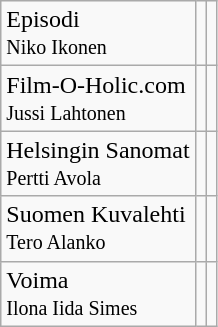<table class="wikitable">
<tr>
<td>Episodi<br><small>Niko Ikonen</small></td>
<td></td>
<td></td>
</tr>
<tr>
<td>Film-O-Holic.com<br><small>Jussi Lahtonen</small></td>
<td></td>
<td></td>
</tr>
<tr>
<td>Helsingin Sanomat<br><small>Pertti Avola</small></td>
<td></td>
<td></td>
</tr>
<tr>
<td>Suomen Kuvalehti<br><small>Tero Alanko</small></td>
<td></td>
<td></td>
</tr>
<tr>
<td>Voima<br><small>Ilona Iida Simes</small></td>
<td></td>
<td></td>
</tr>
</table>
